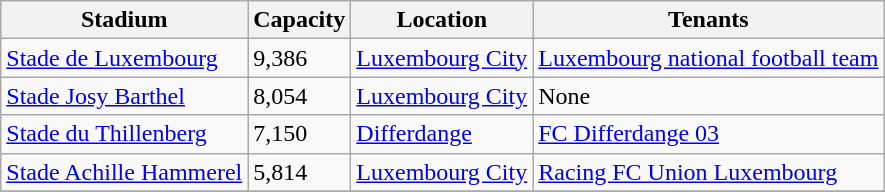<table class="wikitable sortable">
<tr>
<th>Stadium</th>
<th>Capacity</th>
<th>Location</th>
<th>Tenants</th>
</tr>
<tr>
<td><a href='#'>Stade de Luxembourg</a></td>
<td>9,386</td>
<td><a href='#'>Luxembourg City</a></td>
<td><a href='#'>Luxembourg national football team</a></td>
</tr>
<tr>
<td><a href='#'>Stade Josy Barthel</a></td>
<td>8,054</td>
<td><a href='#'>Luxembourg City</a></td>
<td>None</td>
</tr>
<tr>
<td><a href='#'>Stade du Thillenberg</a></td>
<td>7,150</td>
<td><a href='#'>Differdange</a></td>
<td><a href='#'>FC Differdange 03</a></td>
</tr>
<tr>
<td><a href='#'>Stade Achille Hammerel</a></td>
<td>5,814</td>
<td><a href='#'>Luxembourg City</a></td>
<td><a href='#'>Racing FC Union Luxembourg</a></td>
</tr>
<tr>
</tr>
</table>
